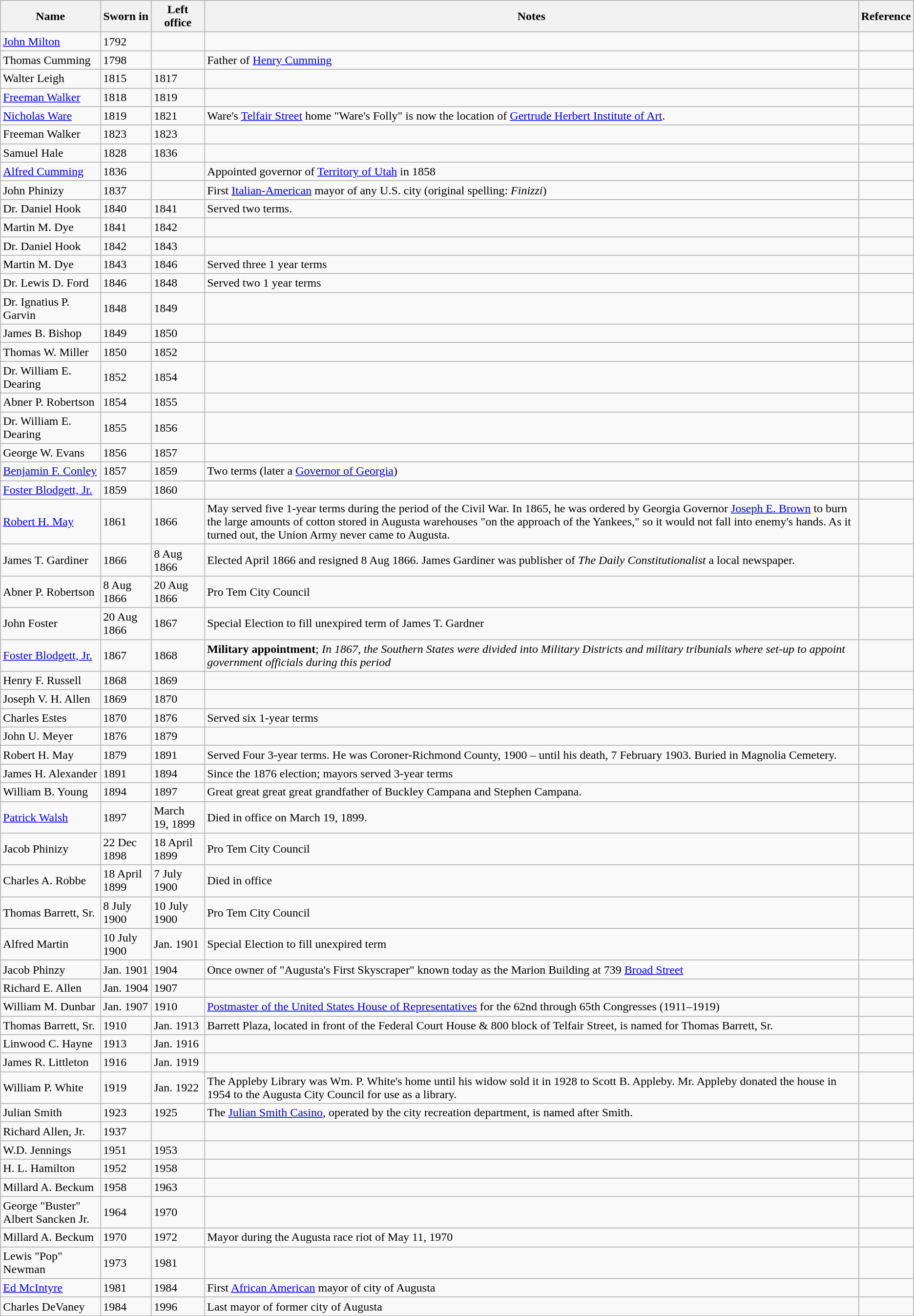<table class="wikitable sortable">
<tr>
<th>Name</th>
<th>Sworn in</th>
<th>Left office</th>
<th>Notes</th>
<th>Reference</th>
</tr>
<tr bgcolor=>
<td><a href='#'>John Milton</a></td>
<td>1792</td>
<td></td>
<td></td>
<td></td>
</tr>
<tr bgcolor=>
<td>Thomas Cumming</td>
<td>1798</td>
<td></td>
<td>Father of <a href='#'>Henry Cumming</a></td>
<td></td>
</tr>
<tr bgcolor=>
<td>Walter Leigh</td>
<td>1815</td>
<td>1817</td>
<td></td>
<td></td>
</tr>
<tr bgcolor=>
<td><a href='#'>Freeman Walker</a></td>
<td>1818</td>
<td>1819</td>
<td></td>
<td></td>
</tr>
<tr bgcolor=>
<td><a href='#'>Nicholas Ware</a></td>
<td>1819</td>
<td>1821</td>
<td>Ware's <a href='#'>Telfair Street</a> home "Ware's Folly" is now the location of <a href='#'>Gertrude Herbert Institute of Art</a>.</td>
<td></td>
</tr>
<tr bgcolor=>
<td>Freeman Walker</td>
<td>1823</td>
<td>1823</td>
<td></td>
<td></td>
</tr>
<tr bgcolor=>
<td>Samuel Hale</td>
<td>1828</td>
<td>1836</td>
<td></td>
<td></td>
</tr>
<tr bgcolor=>
<td><a href='#'>Alfred Cumming</a></td>
<td>1836</td>
<td></td>
<td>Appointed governor of <a href='#'>Territory of Utah</a> in 1858</td>
<td></td>
</tr>
<tr bgcolor=>
<td>John Phinizy</td>
<td>1837</td>
<td></td>
<td>First <a href='#'>Italian-American</a> mayor of any U.S. city (original spelling: <em>Finizzi</em>)</td>
<td></td>
</tr>
<tr bgcolor=>
<td>Dr. Daniel Hook</td>
<td>1840</td>
<td>1841</td>
<td>Served two terms.</td>
<td></td>
</tr>
<tr bgcolor=>
<td>Martin M. Dye</td>
<td>1841</td>
<td>1842</td>
<td></td>
<td></td>
</tr>
<tr bgcolor=>
<td>Dr. Daniel Hook</td>
<td>1842</td>
<td>1843</td>
<td></td>
<td></td>
</tr>
<tr bgcolor=>
<td>Martin M. Dye</td>
<td>1843</td>
<td>1846</td>
<td>Served three 1 year terms</td>
<td></td>
</tr>
<tr bgcolor=>
<td>Dr. Lewis D. Ford</td>
<td>1846</td>
<td>1848</td>
<td>Served two 1 year terms</td>
<td></td>
</tr>
<tr bgcolor=>
<td>Dr. Ignatius P. Garvin</td>
<td>1848</td>
<td>1849</td>
<td></td>
<td></td>
</tr>
<tr bgcolor=>
<td>James B. Bishop</td>
<td>1849</td>
<td>1850</td>
<td></td>
<td></td>
</tr>
<tr bgcolor=>
<td>Thomas W. Miller</td>
<td>1850</td>
<td>1852</td>
<td></td>
<td></td>
</tr>
<tr bgcolor=>
<td>Dr. William E. Dearing</td>
<td>1852</td>
<td>1854</td>
<td></td>
<td></td>
</tr>
<tr bgcolor=>
<td>Abner P. Robertson</td>
<td>1854</td>
<td>1855</td>
<td></td>
<td></td>
</tr>
<tr bgcolor=>
<td>Dr. William E. Dearing</td>
<td>1855</td>
<td>1856</td>
<td></td>
<td></td>
</tr>
<tr bgcolor=>
<td>George W. Evans</td>
<td>1856</td>
<td>1857</td>
<td></td>
<td></td>
</tr>
<tr bgcolor=>
<td><a href='#'>Benjamin F. Conley</a></td>
<td>1857</td>
<td>1859</td>
<td>Two terms (later a <a href='#'>Governor of Georgia</a>)</td>
<td></td>
</tr>
<tr bgcolor=>
<td><a href='#'>Foster Blodgett, Jr.</a></td>
<td>1859</td>
<td>1860</td>
<td></td>
<td></td>
</tr>
<tr bgcolor=>
<td><a href='#'>Robert H. May</a></td>
<td>1861</td>
<td>1866</td>
<td>May served five 1-year terms during the period of the Civil War. In 1865, he was ordered by Georgia Governor <a href='#'>Joseph E. Brown</a> to burn the large amounts of cotton stored in Augusta warehouses "on the approach of the Yankees," so it would not fall into enemy's hands. As it turned out, the Union Army never came to Augusta.</td>
<td></td>
</tr>
<tr bgcolor=>
<td>James T. Gardiner</td>
<td>1866</td>
<td>8 Aug 1866</td>
<td>Elected April 1866 and resigned 8 Aug 1866. James Gardiner was publisher of <em>The Daily Constitutionalist</em> a local newspaper.</td>
<td></td>
</tr>
<tr bgcolor=>
<td>Abner P. Robertson</td>
<td>8 Aug 1866</td>
<td>20 Aug 1866</td>
<td>Pro Tem City Council</td>
<td></td>
</tr>
<tr bgcolor=>
<td>John Foster</td>
<td>20 Aug 1866</td>
<td>1867</td>
<td>Special Election to fill unexpired term of James T. Gardner</td>
<td></td>
</tr>
<tr bgcolor=>
<td><a href='#'>Foster Blodgett, Jr.</a></td>
<td>1867</td>
<td>1868</td>
<td><strong>Military appointment</strong>; <em>In 1867, the Southern States were divided into Military Districts and military tribunials where set-up to appoint government officials during this period</em></td>
<td></td>
</tr>
<tr bgcolor=>
<td>Henry F. Russell</td>
<td>1868</td>
<td>1869</td>
<td></td>
<td></td>
</tr>
<tr bgcolor=>
<td>Joseph V. H. Allen</td>
<td>1869</td>
<td>1870</td>
<td></td>
<td></td>
</tr>
<tr bgcolor=>
<td>Charles Estes</td>
<td>1870</td>
<td>1876</td>
<td>Served six 1-year terms</td>
<td></td>
</tr>
<tr bgcolor=>
<td>John U. Meyer</td>
<td>1876</td>
<td>1879</td>
<td></td>
<td></td>
</tr>
<tr bgcolor=>
<td>Robert H. May</td>
<td>1879</td>
<td>1891</td>
<td>Served Four 3-year terms. He was Coroner-Richmond County, 1900 – until his death, 7 February 1903. Buried in Magnolia Cemetery.</td>
<td></td>
</tr>
<tr bgcolor=>
<td>James H. Alexander</td>
<td>1891</td>
<td>1894</td>
<td>Since the 1876 election; mayors served 3-year terms</td>
<td></td>
</tr>
<tr bgcolor=>
<td>William B. Young</td>
<td>1894</td>
<td>1897</td>
<td>Great great great great grandfather of Buckley Campana and Stephen Campana.</td>
<td></td>
</tr>
<tr bgcolor=>
<td><a href='#'>Patrick Walsh</a></td>
<td>1897</td>
<td>March 19, 1899</td>
<td>Died in office on March 19, 1899.</td>
<td></td>
</tr>
<tr bgcolor=>
<td>Jacob Phinizy</td>
<td>22 Dec 1898</td>
<td>18 April 1899</td>
<td>Pro Tem City Council</td>
<td></td>
</tr>
<tr bgcolor=>
<td>Charles A. Robbe</td>
<td>18 April 1899</td>
<td>7 July 1900</td>
<td>Died in office</td>
<td></td>
</tr>
<tr bgcolor=>
<td>Thomas Barrett, Sr.</td>
<td>8 July 1900</td>
<td>10 July 1900</td>
<td>Pro Tem City Council</td>
<td></td>
</tr>
<tr bgcolor=>
<td>Alfred Martin</td>
<td>10 July 1900</td>
<td>Jan. 1901</td>
<td>Special Election to fill unexpired term</td>
<td></td>
</tr>
<tr bgcolor=>
<td>Jacob Phinzy</td>
<td>Jan. 1901</td>
<td>1904</td>
<td>Once owner of "Augusta's First Skyscraper" known today as the Marion Building at 739 <a href='#'>Broad Street</a></td>
<td></td>
</tr>
<tr bgcolor=>
<td>Richard E. Allen</td>
<td>Jan. 1904</td>
<td>1907</td>
<td></td>
<td></td>
</tr>
<tr bgcolor=>
<td>William M. Dunbar</td>
<td>Jan. 1907</td>
<td>1910</td>
<td><a href='#'>Postmaster of the United States House of Representatives</a> for the 62nd through 65th Congresses (1911–1919)</td>
<td></td>
</tr>
<tr bgcolor=>
<td>Thomas Barrett, Sr.</td>
<td>1910</td>
<td>Jan. 1913</td>
<td>Barrett Plaza, located in front of the Federal Court House & 800 block of Telfair Street, is named for Thomas Barrett, Sr.</td>
<td></td>
</tr>
<tr bgcolor=>
<td>Linwood C. Hayne</td>
<td>1913</td>
<td>Jan. 1916</td>
<td></td>
<td></td>
</tr>
<tr bgcolor=>
<td>James R. Littleton</td>
<td>1916</td>
<td>Jan. 1919</td>
<td></td>
<td></td>
</tr>
<tr bgcolor=>
<td>William P. White</td>
<td>1919</td>
<td>Jan. 1922</td>
<td>The Appleby Library was Wm. P. White's home until his widow sold it in 1928 to Scott B. Appleby. Mr. Appleby donated the house in 1954 to the Augusta City Council for use as a library.</td>
<td></td>
</tr>
<tr bgcolor=>
<td>Julian Smith</td>
<td>1923</td>
<td>1925</td>
<td>The <a href='#'>Julian Smith Casino</a>, operated by the city recreation department, is named after Smith.</td>
<td></td>
</tr>
<tr bgcolor=>
<td>Richard Allen, Jr.</td>
<td>1937</td>
<td></td>
<td></td>
<td></td>
</tr>
<tr bgcolor=>
<td>W.D. Jennings</td>
<td>1951</td>
<td>1953</td>
<td></td>
<td></td>
</tr>
<tr bgcolor=>
<td>H. L. Hamilton</td>
<td>1952</td>
<td>1958</td>
<td></td>
<td></td>
</tr>
<tr bgcolor=>
<td>Millard A. Beckum</td>
<td>1958</td>
<td>1963</td>
<td></td>
<td></td>
</tr>
<tr bgcolor=>
<td>George "Buster" Albert Sancken Jr.</td>
<td>1964</td>
<td>1970</td>
<td></td>
<td></td>
</tr>
<tr bgcolor=>
<td>Millard A. Beckum</td>
<td>1970</td>
<td>1972</td>
<td>Mayor during the Augusta race riot of May 11, 1970</td>
<td></td>
</tr>
<tr bgcolor=>
<td>Lewis "Pop" Newman</td>
<td>1973</td>
<td>1981</td>
<td></td>
<td></td>
</tr>
<tr bgcolor=>
<td><a href='#'>Ed McIntyre</a></td>
<td>1981</td>
<td>1984</td>
<td>First <a href='#'>African American</a> mayor of city of Augusta</td>
<td></td>
</tr>
<tr bgcolor=>
<td>Charles DeVaney</td>
<td>1984</td>
<td>1996</td>
<td>Last mayor of former city of Augusta</td>
<td></td>
</tr>
<tr bgcolor=>
</tr>
</table>
